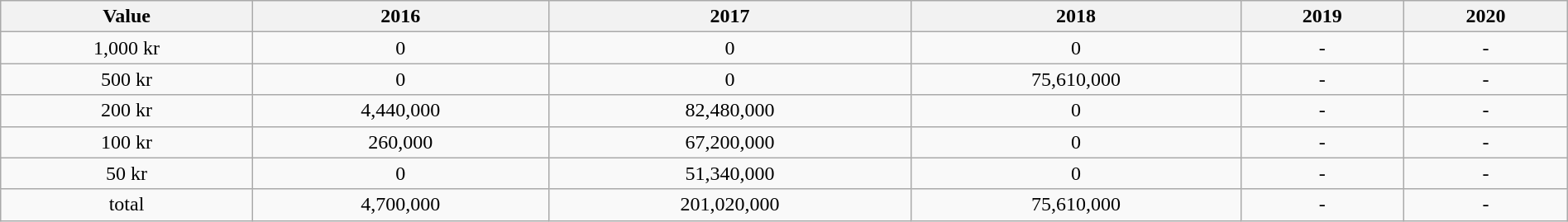<table class="wikitable" style="width:100%; text-align:center;">
<tr>
<th>Value</th>
<th>2016</th>
<th>2017</th>
<th>2018</th>
<th>2019</th>
<th>2020</th>
</tr>
<tr>
<td>1,000 kr</td>
<td>0</td>
<td>0</td>
<td>0</td>
<td>-</td>
<td>-</td>
</tr>
<tr>
<td>500 kr</td>
<td>0</td>
<td>0</td>
<td>75,610,000</td>
<td>-</td>
<td>-</td>
</tr>
<tr>
<td>200 kr</td>
<td>4,440,000</td>
<td>82,480,000</td>
<td>0</td>
<td>-</td>
<td>-</td>
</tr>
<tr>
<td>100 kr</td>
<td>260,000</td>
<td>67,200,000</td>
<td>0</td>
<td>-</td>
<td>-</td>
</tr>
<tr>
<td>50 kr</td>
<td>0</td>
<td>51,340,000</td>
<td>0</td>
<td>-</td>
<td>-</td>
</tr>
<tr>
<td>total</td>
<td>4,700,000</td>
<td>201,020,000</td>
<td>75,610,000</td>
<td>-</td>
<td>-</td>
</tr>
</table>
